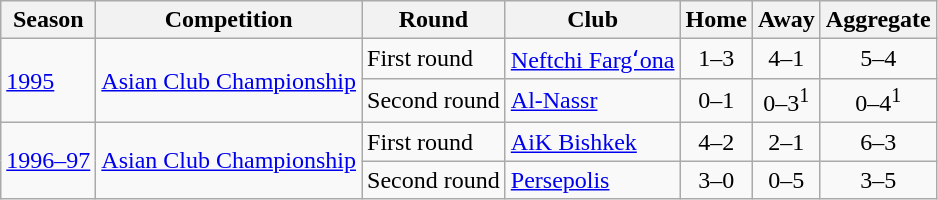<table class="wikitable">
<tr>
<th>Season</th>
<th>Competition</th>
<th>Round</th>
<th>Club</th>
<th>Home</th>
<th>Away</th>
<th>Aggregate</th>
</tr>
<tr>
<td rowspan="2"><a href='#'>1995</a></td>
<td rowspan="2"><a href='#'>Asian Club Championship</a></td>
<td rowspan="1">First round</td>
<td> <a href='#'>Neftchi Fargʻona</a></td>
<td align=center>1–3</td>
<td align=center>4–1</td>
<td align=center>5–4</td>
</tr>
<tr>
<td rowspan="1">Second round</td>
<td> <a href='#'>Al-Nassr</a></td>
<td align=center>0–1</td>
<td align=center>0–3<sup>1</sup></td>
<td align=center>0–4<sup>1</sup></td>
</tr>
<tr>
<td rowspan="2"><a href='#'>1996–97</a></td>
<td rowspan="2"><a href='#'>Asian Club Championship</a></td>
<td rowspan="1">First round</td>
<td> <a href='#'>AiK Bishkek</a></td>
<td align=center>4–2</td>
<td align=center>2–1</td>
<td align=center>6–3</td>
</tr>
<tr>
<td rowspan="1">Second round</td>
<td> <a href='#'>Persepolis</a></td>
<td align=center>3–0</td>
<td align=center>0–5</td>
<td align=center>3–5</td>
</tr>
</table>
